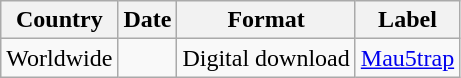<table class="wikitable">
<tr>
<th>Country</th>
<th>Date</th>
<th>Format</th>
<th>Label</th>
</tr>
<tr>
<td>Worldwide</td>
<td></td>
<td>Digital download</td>
<td><a href='#'>Mau5trap</a></td>
</tr>
</table>
